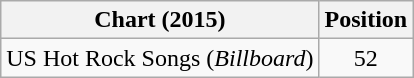<table class="wikitable">
<tr>
<th>Chart (2015)</th>
<th>Position</th>
</tr>
<tr>
<td>US Hot Rock Songs (<em>Billboard</em>)</td>
<td style="text-align:center;">52</td>
</tr>
</table>
